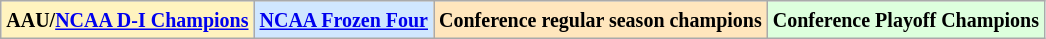<table class="wikitable">
<tr>
<td bgcolor="#FFF3BF"><small><strong>AAU/<a href='#'>NCAA D-I Champions</a> </strong></small></td>
<td bgcolor="#D0E7FF"><small><strong><a href='#'>NCAA Frozen Four</a></strong></small></td>
<td bgcolor="#FFE6BD"><small><strong>Conference regular season champions</strong></small></td>
<td bgcolor="#ddffdd"><small><strong>Conference Playoff Champions</strong></small></td>
</tr>
</table>
